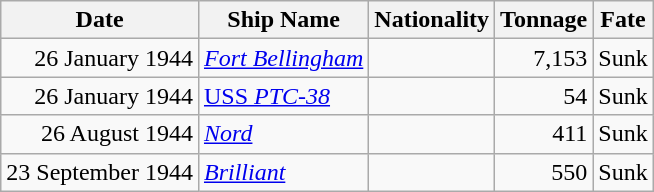<table class="wikitable sortable">
<tr>
<th>Date</th>
<th>Ship Name</th>
<th>Nationality</th>
<th>Tonnage</th>
<th>Fate</th>
</tr>
<tr>
<td align="right">26 January 1944</td>
<td align="left"><a href='#'><em>Fort Bellingham</em></a></td>
<td align="left"></td>
<td align="right">7,153</td>
<td align="left">Sunk</td>
</tr>
<tr>
<td align="right">26 January 1944</td>
<td align="left"><a href='#'>USS <em>PTC-38</em></a></td>
<td align="left"></td>
<td align="right">54</td>
<td align="left">Sunk</td>
</tr>
<tr>
<td align="right">26 August 1944</td>
<td align="left"><a href='#'><em>Nord</em></a></td>
<td align="left"></td>
<td align="right">411</td>
<td align="left">Sunk</td>
</tr>
<tr>
<td align="right">23 September 1944</td>
<td align="left"><a href='#'><em>Brilliant</em></a></td>
<td align="left"></td>
<td align="right">550</td>
<td align="left">Sunk</td>
</tr>
</table>
